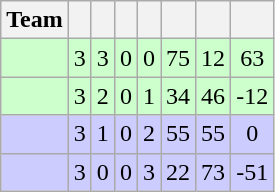<table class="wikitable" style="text-align: center;">
<tr>
<th>Team</th>
<th></th>
<th></th>
<th></th>
<th></th>
<th></th>
<th></th>
<th></th>
</tr>
<tr bgcolor="ccffcc">
<td align="left"></td>
<td>3</td>
<td>3</td>
<td>0</td>
<td>0</td>
<td>75</td>
<td>12</td>
<td>63</td>
</tr>
<tr bgcolor="ccffcc">
<td align="left"></td>
<td>3</td>
<td>2</td>
<td>0</td>
<td>1</td>
<td>34</td>
<td>46</td>
<td>-12</td>
</tr>
<tr bgcolor="ccccff">
<td align="left"></td>
<td>3</td>
<td>1</td>
<td>0</td>
<td>2</td>
<td>55</td>
<td>55</td>
<td>0</td>
</tr>
<tr bgcolor="ccccff">
<td align="left"></td>
<td>3</td>
<td>0</td>
<td>0</td>
<td>3</td>
<td>22</td>
<td>73</td>
<td>-51</td>
</tr>
</table>
